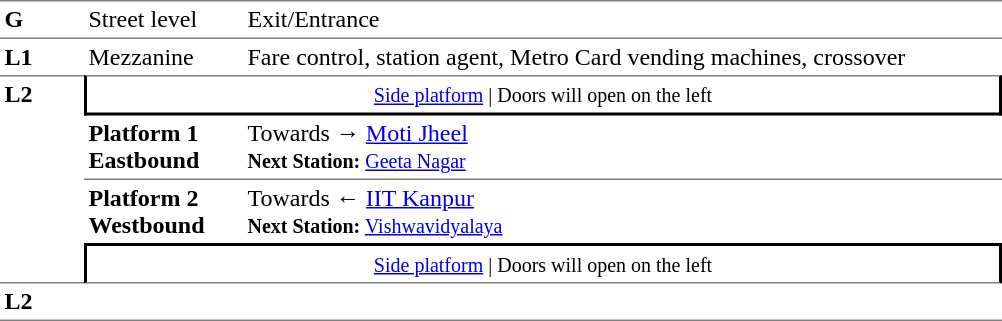<table table border=0 cellspacing=0 cellpadding=3>
<tr>
<td style="border-bottom:solid 1px gray;border-top:solid 1px gray;" width=50 valign=top><strong>G</strong></td>
<td style="border-top:solid 1px gray;border-bottom:solid 1px gray;" width=100 valign=top>Street level</td>
<td style="border-top:solid 1px gray;border-bottom:solid 1px gray;" width=500 valign=top>Exit/Entrance</td>
</tr>
<tr>
<td valign=top><strong>L1</strong></td>
<td valign=top>Mezzanine</td>
<td valign=top>Fare control, station agent, Metro Card vending machines, crossover<br></td>
</tr>
<tr>
<td style="border-top:solid 1px gray;border-bottom:solid 1px gray;" width=50 rowspan=4 valign=top><strong>L2</strong></td>
<td style="border-top:solid 1px gray;border-right:solid 2px black;border-left:solid 2px black;border-bottom:solid 2px black;text-align:center;" colspan=2><small><a href='#'>Side platform</a> | Doors will open on the left </small></td>
</tr>
<tr>
<td style="border-bottom:solid 1px gray;" width=100><span><strong>Platform 1</strong><br><strong>Eastbound</strong></span></td>
<td style="border-bottom:solid 1px gray;" width=500>Towards → <a href='#'>Moti Jheel</a><br><small><strong>Next Station:</strong> <a href='#'>Geeta Nagar</a></small></td>
</tr>
<tr>
<td><span><strong>Platform 2</strong><br><strong>Westbound</strong></span></td>
<td>Towards ← <a href='#'>IIT Kanpur</a><br><small><strong>Next Station:</strong> <a href='#'>Vishwavidyalaya</a></small></td>
</tr>
<tr>
<td style="border-top:solid 2px black;border-right:solid 2px black;border-left:solid 2px black;border-bottom:solid 1px gray;" colspan=2  align=center><small><a href='#'>Side platform</a> | Doors will open on the left </small></td>
</tr>
<tr>
<td style="border-bottom:solid 1px gray;" width=50 rowspan=2 valign=top><strong>L2</strong></td>
<td style="border-bottom:solid 1px gray;" width=100></td>
<td style="border-bottom:solid 1px gray;" width=500></td>
</tr>
<tr>
</tr>
</table>
